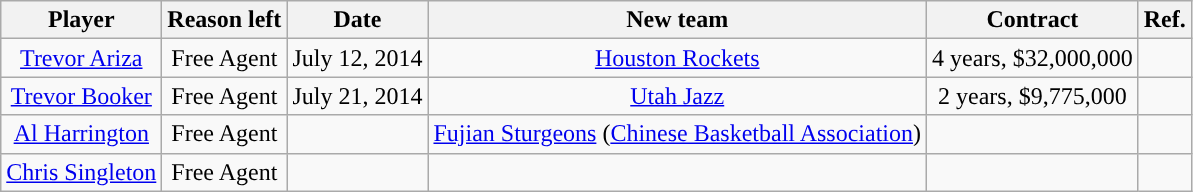<table class="wikitable sortable sortable" style="text-align: center">
<tr>
<th>Player</th>
<th>Reason left</th>
<th>Date</th>
<th>New team</th>
<th>Contract</th>
<th>Ref.</th>
</tr>
<tr>
<td><a href='#'>Trevor Ariza</a></td>
<td>Free Agent</td>
<td>July 12, 2014</td>
<td><a href='#'>Houston Rockets</a></td>
<td>4 years, $32,000,000</td>
<td></td>
</tr>
<tr>
<td><a href='#'>Trevor Booker</a></td>
<td>Free Agent</td>
<td>July 21, 2014</td>
<td><a href='#'>Utah Jazz</a></td>
<td>2 years, $9,775,000</td>
<td></td>
</tr>
<tr>
<td><a href='#'>Al Harrington</a></td>
<td>Free Agent</td>
<td></td>
<td><a href='#'>Fujian Sturgeons</a> (<a href='#'>Chinese Basketball Association</a>)</td>
<td></td>
<td></td>
</tr>
<tr>
<td><a href='#'>Chris Singleton</a></td>
<td>Free Agent</td>
<td></td>
<td></td>
<td></td>
<td></td>
</tr>
</table>
